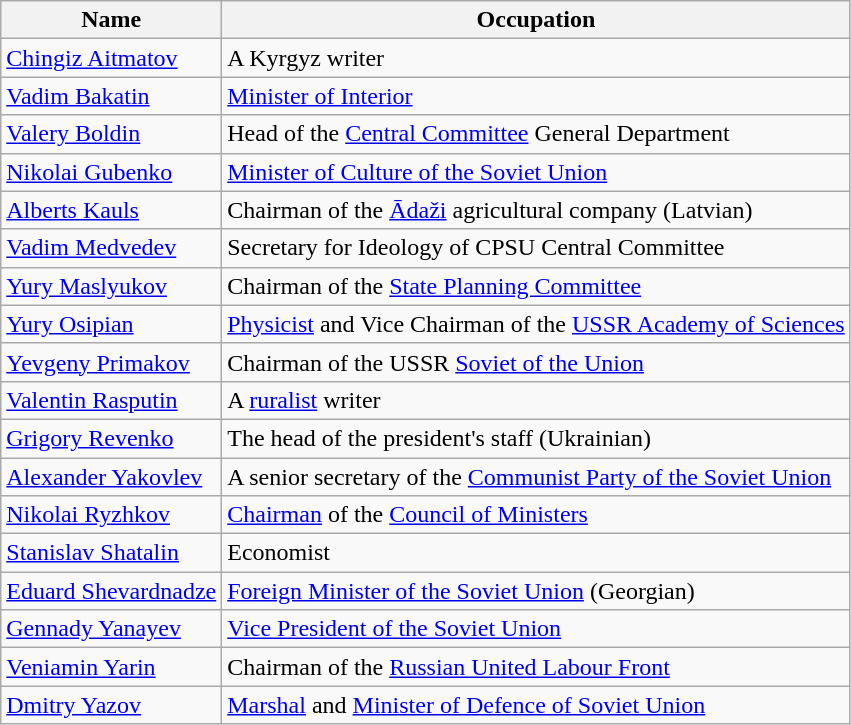<table class="wikitable">
<tr>
<th>Name</th>
<th>Occupation</th>
</tr>
<tr>
<td><a href='#'>Chingiz Aitmatov</a></td>
<td>A Kyrgyz writer</td>
</tr>
<tr>
<td><a href='#'>Vadim Bakatin</a></td>
<td><a href='#'>Minister of Interior</a></td>
</tr>
<tr>
<td><a href='#'>Valery Boldin</a></td>
<td>Head of the <a href='#'>Central Committee</a> General Department</td>
</tr>
<tr>
<td><a href='#'>Nikolai Gubenko</a></td>
<td><a href='#'>Minister of Culture of the Soviet Union</a></td>
</tr>
<tr>
<td><a href='#'>Alberts Kauls</a></td>
<td>Chairman of the <a href='#'>Ādaži</a> agricultural company (Latvian)</td>
</tr>
<tr>
<td><a href='#'>Vadim Medvedev</a></td>
<td>Secretary for Ideology of CPSU Central Committee</td>
</tr>
<tr>
<td><a href='#'>Yury Maslyukov</a></td>
<td>Chairman of the <a href='#'>State Planning Committee</a></td>
</tr>
<tr>
<td><a href='#'>Yury Osipian</a></td>
<td><a href='#'>Physicist</a> and Vice Chairman of the <a href='#'>USSR Academy of Sciences</a></td>
</tr>
<tr>
<td><a href='#'>Yevgeny Primakov</a></td>
<td>Chairman of the USSR <a href='#'>Soviet of the Union</a></td>
</tr>
<tr>
<td><a href='#'>Valentin Rasputin</a></td>
<td>A <a href='#'>ruralist</a> writer</td>
</tr>
<tr>
<td><a href='#'>Grigory Revenko</a></td>
<td>The head of the president's staff (Ukrainian)</td>
</tr>
<tr>
<td><a href='#'>Alexander Yakovlev</a></td>
<td>A senior secretary of the <a href='#'>Communist Party of the Soviet Union</a></td>
</tr>
<tr>
<td><a href='#'>Nikolai Ryzhkov</a></td>
<td><a href='#'>Chairman</a> of the <a href='#'>Council of Ministers</a></td>
</tr>
<tr>
<td><a href='#'>Stanislav Shatalin</a></td>
<td>Economist</td>
</tr>
<tr>
<td><a href='#'>Eduard Shevardnadze</a></td>
<td><a href='#'>Foreign Minister of the Soviet Union</a> (Georgian)</td>
</tr>
<tr>
<td><a href='#'>Gennady Yanayev</a></td>
<td><a href='#'>Vice President of the Soviet Union</a></td>
</tr>
<tr>
<td><a href='#'>Veniamin Yarin</a></td>
<td>Chairman of the <a href='#'>Russian United Labour Front</a></td>
</tr>
<tr>
<td><a href='#'>Dmitry Yazov</a></td>
<td><a href='#'>Marshal</a> and <a href='#'>Minister of Defence of Soviet Union</a></td>
</tr>
</table>
